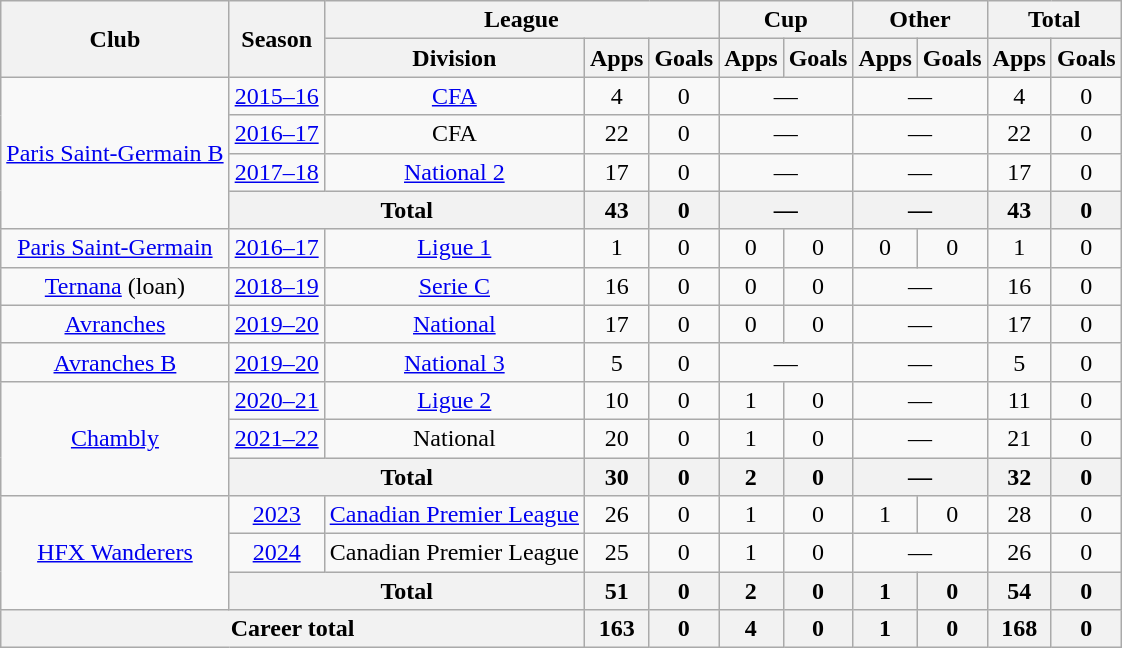<table class="wikitable" style="font-size:100%; text-align: center;">
<tr>
<th rowspan="2">Club</th>
<th rowspan="2">Season</th>
<th colspan="3">League</th>
<th colspan="2">Cup</th>
<th colspan="2">Other</th>
<th colspan="2">Total</th>
</tr>
<tr>
<th>Division</th>
<th>Apps</th>
<th>Goals</th>
<th>Apps</th>
<th>Goals</th>
<th>Apps</th>
<th>Goals</th>
<th>Apps</th>
<th>Goals</th>
</tr>
<tr>
<td rowspan="4"><a href='#'>Paris Saint-Germain B</a></td>
<td><a href='#'>2015–16</a></td>
<td><a href='#'>CFA</a></td>
<td>4</td>
<td>0</td>
<td colspan="2">—</td>
<td colspan="2">—</td>
<td>4</td>
<td>0</td>
</tr>
<tr>
<td><a href='#'>2016–17</a></td>
<td>CFA</td>
<td>22</td>
<td>0</td>
<td colspan="2">—</td>
<td colspan="2">—</td>
<td>22</td>
<td>0</td>
</tr>
<tr>
<td><a href='#'>2017–18</a></td>
<td><a href='#'>National 2</a></td>
<td>17</td>
<td>0</td>
<td colspan="2">—</td>
<td colspan="2">—</td>
<td>17</td>
<td>0</td>
</tr>
<tr>
<th colspan="2">Total</th>
<th>43</th>
<th>0</th>
<th colspan="2">—</th>
<th colspan="2">—</th>
<th>43</th>
<th>0</th>
</tr>
<tr>
<td valign="center"><a href='#'>Paris Saint-Germain</a></td>
<td><a href='#'>2016–17</a></td>
<td><a href='#'>Ligue 1</a></td>
<td>1</td>
<td>0</td>
<td>0</td>
<td>0</td>
<td>0</td>
<td>0</td>
<td>1</td>
<td>0</td>
</tr>
<tr>
<td><a href='#'>Ternana</a> (loan)</td>
<td><a href='#'>2018–19</a></td>
<td><a href='#'>Serie C</a></td>
<td>16</td>
<td>0</td>
<td>0</td>
<td>0</td>
<td colspan="2">—</td>
<td>16</td>
<td>0</td>
</tr>
<tr>
<td><a href='#'>Avranches</a></td>
<td><a href='#'>2019–20</a></td>
<td><a href='#'>National</a></td>
<td>17</td>
<td>0</td>
<td>0</td>
<td>0</td>
<td colspan="2">—</td>
<td>17</td>
<td>0</td>
</tr>
<tr>
<td><a href='#'>Avranches B</a></td>
<td><a href='#'>2019–20</a></td>
<td><a href='#'>National 3</a></td>
<td>5</td>
<td>0</td>
<td colspan="2">—</td>
<td colspan="2">—</td>
<td>5</td>
<td>0</td>
</tr>
<tr>
<td rowspan="3"><a href='#'>Chambly</a></td>
<td><a href='#'>2020–21</a></td>
<td><a href='#'>Ligue 2</a></td>
<td>10</td>
<td>0</td>
<td>1</td>
<td>0</td>
<td colspan="2">—</td>
<td>11</td>
<td>0</td>
</tr>
<tr>
<td><a href='#'>2021–22</a></td>
<td>National</td>
<td>20</td>
<td>0</td>
<td>1</td>
<td>0</td>
<td colspan="2">—</td>
<td>21</td>
<td>0</td>
</tr>
<tr>
<th colspan="2">Total</th>
<th>30</th>
<th>0</th>
<th>2</th>
<th>0</th>
<th colspan="2">—</th>
<th>32</th>
<th>0</th>
</tr>
<tr>
<td rowspan="3"><a href='#'>HFX Wanderers</a></td>
<td><a href='#'>2023</a></td>
<td><a href='#'>Canadian Premier League</a></td>
<td>26</td>
<td>0</td>
<td>1</td>
<td>0</td>
<td>1</td>
<td>0</td>
<td>28</td>
<td>0</td>
</tr>
<tr>
<td><a href='#'>2024</a></td>
<td>Canadian Premier League</td>
<td>25</td>
<td>0</td>
<td>1</td>
<td>0</td>
<td colspan="2">—</td>
<td>26</td>
<td>0</td>
</tr>
<tr>
<th colspan="2">Total</th>
<th>51</th>
<th>0</th>
<th>2</th>
<th>0</th>
<th>1</th>
<th>0</th>
<th>54</th>
<th>0</th>
</tr>
<tr>
<th colspan="3">Career total</th>
<th>163</th>
<th>0</th>
<th>4</th>
<th>0</th>
<th>1</th>
<th>0</th>
<th>168</th>
<th>0</th>
</tr>
</table>
